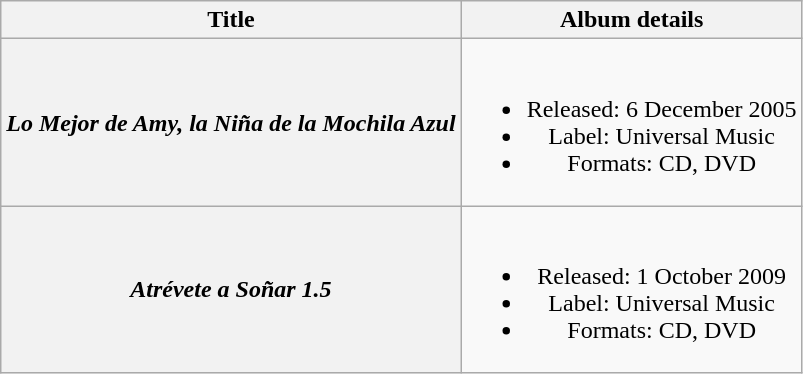<table class="wikitable plainrowheaders" style="text-align:center;">
<tr>
<th>Title</th>
<th>Album details</th>
</tr>
<tr>
<th scope="row"><em>Lo Mejor de Amy, la Niña de la Mochila Azul</em></th>
<td><br><ul><li>Released: 6 December 2005</li><li>Label: Universal Music</li><li>Formats: CD, DVD</li></ul></td>
</tr>
<tr>
<th scope="row"><em>Atrévete a Soñar 1.5</em></th>
<td><br><ul><li>Released: 1 October 2009</li><li>Label: Universal Music</li><li>Formats: CD, DVD</li></ul></td>
</tr>
</table>
